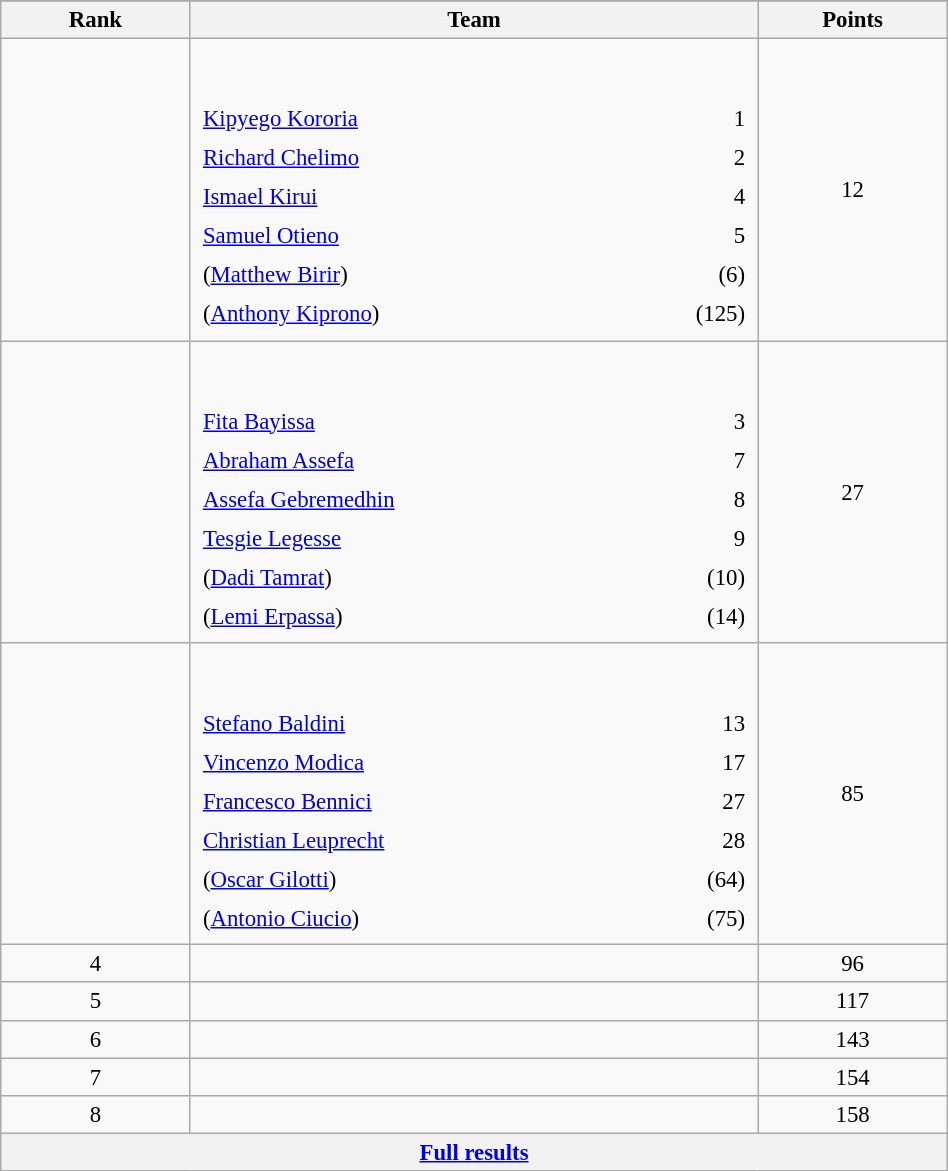<table class="wikitable sortable" style=" text-align:center; font-size:95%;" width="50%">
<tr>
</tr>
<tr>
<th width=10%>Rank</th>
<th width=30%>Team</th>
<th width=10%>Points</th>
</tr>
<tr>
<td align=center></td>
<td align=left> <br><br><table width=100%>
<tr>
<td align=left style="border:0"><a href='#'>Kipyego Kororia</a></td>
<td align=right style="border:0">1</td>
</tr>
<tr>
<td align=left style="border:0"><a href='#'>Richard Chelimo</a></td>
<td align=right style="border:0">2</td>
</tr>
<tr>
<td align=left style="border:0"><a href='#'>Ismael Kirui</a></td>
<td align=right style="border:0">4</td>
</tr>
<tr>
<td align=left style="border:0"><a href='#'>Samuel Otieno</a></td>
<td align=right style="border:0">5</td>
</tr>
<tr>
<td align=left style="border:0">(<a href='#'>Matthew Birir</a>)</td>
<td align=right style="border:0">(6)</td>
</tr>
<tr>
<td align=left style="border:0">(<a href='#'>Anthony Kiprono</a>)</td>
<td align=right style="border:0">(125)</td>
</tr>
</table>
</td>
<td>12</td>
</tr>
<tr>
<td align=center></td>
<td align=left> <br><br><table width=100%>
<tr>
<td align=left style="border:0"><a href='#'>Fita Bayissa</a></td>
<td align=right style="border:0">3</td>
</tr>
<tr>
<td align=left style="border:0"><a href='#'>Abraham Assefa</a></td>
<td align=right style="border:0">7</td>
</tr>
<tr>
<td align=left style="border:0"><a href='#'>Assefa Gebremedhin</a></td>
<td align=right style="border:0">8</td>
</tr>
<tr>
<td align=left style="border:0"><a href='#'>Tesgie Legesse</a></td>
<td align=right style="border:0">9</td>
</tr>
<tr>
<td align=left style="border:0">(<a href='#'>Dadi Tamrat</a>)</td>
<td align=right style="border:0">(10)</td>
</tr>
<tr>
<td align=left style="border:0">(<a href='#'>Lemi Erpassa</a>)</td>
<td align=right style="border:0">(14)</td>
</tr>
</table>
</td>
<td>27</td>
</tr>
<tr>
<td align=center></td>
<td align=left> <br><br><table width=100%>
<tr>
<td align=left style="border:0"><a href='#'>Stefano Baldini</a></td>
<td align=right style="border:0">13</td>
</tr>
<tr>
<td align=left style="border:0"><a href='#'>Vincenzo Modica</a></td>
<td align=right style="border:0">17</td>
</tr>
<tr>
<td align=left style="border:0"><a href='#'>Francesco Bennici</a></td>
<td align=right style="border:0">27</td>
</tr>
<tr>
<td align=left style="border:0"><a href='#'>Christian Leuprecht</a></td>
<td align=right style="border:0">28</td>
</tr>
<tr>
<td align=left style="border:0">(<a href='#'>Oscar Gilotti</a>)</td>
<td align=right style="border:0">(64)</td>
</tr>
<tr>
<td align=left style="border:0">(<a href='#'>Antonio Ciucio</a>)</td>
<td align=right style="border:0">(75)</td>
</tr>
</table>
</td>
<td>85</td>
</tr>
<tr>
<td align=center>4</td>
<td align=left></td>
<td>96</td>
</tr>
<tr>
<td align=center>5</td>
<td align=left></td>
<td>117</td>
</tr>
<tr>
<td align=center>6</td>
<td align=left></td>
<td>143</td>
</tr>
<tr>
<td align=center>7</td>
<td align=left></td>
<td>154</td>
</tr>
<tr>
<td align=center>8</td>
<td align=left></td>
<td>158</td>
</tr>
<tr class="sortbottom">
<th colspan=3 align=center><a href='#'>Full results</a></th>
</tr>
</table>
